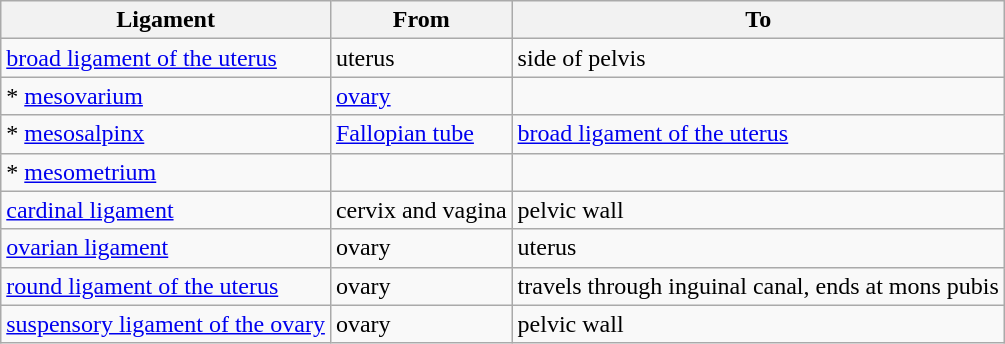<table class="wikitable">
<tr>
<th>Ligament</th>
<th>From</th>
<th>To</th>
</tr>
<tr>
<td><a href='#'>broad ligament of the uterus</a></td>
<td>uterus</td>
<td>side of pelvis</td>
</tr>
<tr>
<td>* <a href='#'>mesovarium</a></td>
<td><a href='#'>ovary</a></td>
<td></td>
</tr>
<tr>
<td>* <a href='#'>mesosalpinx</a></td>
<td><a href='#'>Fallopian tube</a></td>
<td><a href='#'>broad ligament of the uterus</a></td>
</tr>
<tr>
<td>* <a href='#'>mesometrium</a></td>
<td></td>
<td></td>
</tr>
<tr>
<td><a href='#'>cardinal ligament</a></td>
<td>cervix and vagina</td>
<td>pelvic wall</td>
</tr>
<tr>
<td><a href='#'>ovarian ligament</a></td>
<td>ovary</td>
<td>uterus</td>
</tr>
<tr>
<td><a href='#'>round ligament of the uterus</a></td>
<td>ovary</td>
<td>travels through inguinal canal, ends at mons pubis</td>
</tr>
<tr>
<td><a href='#'>suspensory ligament of the ovary</a></td>
<td>ovary</td>
<td>pelvic wall</td>
</tr>
</table>
